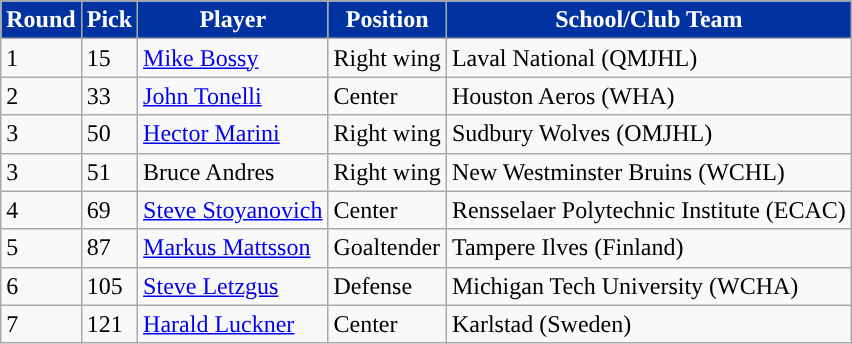<table class="wikitable sortable sortable">
<tr>
<th style="color:white; background:#0033a0; ">Round</th>
<th style="color:white; background:#0033a0; ">Pick</th>
<th style="color:white; background:#0033a0; ">Player</th>
<th style="color:white; background:#0033a0; ">Position</th>
<th style="color:white; background:#0033a0; ">School/Club Team</th>
</tr>
<tr>
<td>1</td>
<td>15</td>
<td><a href='#'>Mike Bossy</a></td>
<td>Right wing</td>
<td>Laval National (QMJHL)</td>
</tr>
<tr>
<td>2</td>
<td>33</td>
<td><a href='#'>John Tonelli</a></td>
<td>Center</td>
<td>Houston Aeros (WHA)</td>
</tr>
<tr>
<td>3</td>
<td>50</td>
<td><a href='#'>Hector Marini</a></td>
<td>Right wing</td>
<td>Sudbury Wolves (OMJHL)</td>
</tr>
<tr>
<td>3</td>
<td>51</td>
<td>Bruce Andres</td>
<td>Right wing</td>
<td>New Westminster Bruins (WCHL)</td>
</tr>
<tr>
<td>4</td>
<td>69</td>
<td><a href='#'>Steve Stoyanovich</a></td>
<td>Center</td>
<td>Rensselaer Polytechnic Institute (ECAC)</td>
</tr>
<tr>
<td>5</td>
<td>87</td>
<td><a href='#'>Markus Mattsson</a></td>
<td>Goaltender</td>
<td>Tampere Ilves (Finland)</td>
</tr>
<tr>
<td>6</td>
<td>105</td>
<td><a href='#'>Steve Letzgus</a></td>
<td>Defense</td>
<td>Michigan Tech University (WCHA)</td>
</tr>
<tr>
<td>7</td>
<td>121</td>
<td><a href='#'>Harald Luckner</a></td>
<td>Center</td>
<td>Karlstad (Sweden)</td>
</tr>
</table>
